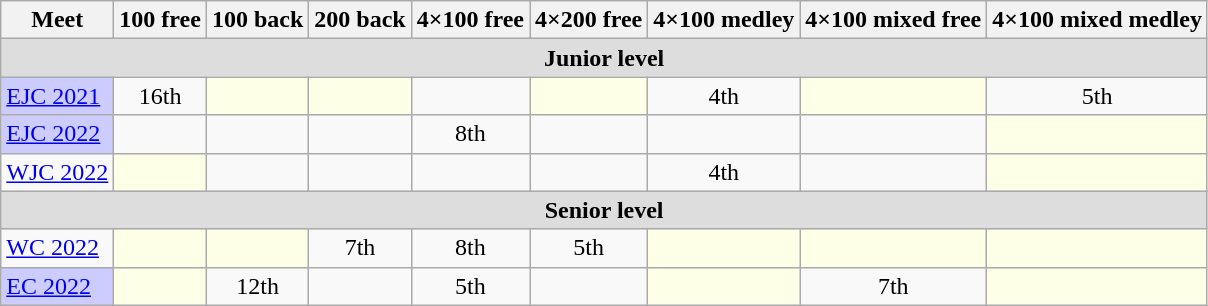<table class="sortable wikitable">
<tr>
<th>Meet</th>
<th class="unsortable">100 free</th>
<th class="unsortable">100 back</th>
<th class="unsortable">200 back</th>
<th class="unsortable">4×100 free</th>
<th class="unsortable">4×200 free</th>
<th class="unsortable">4×100 medley</th>
<th class="unsortable">4×100 mixed free</th>
<th class="unsortable">4×100 mixed medley</th>
</tr>
<tr bgcolor="#DDDDDD">
<td colspan="9" align="center"><strong>Junior level</strong></td>
</tr>
<tr>
<td style="background:#ccccff"><a href='#'>EJC 2021</a></td>
<td align="center">16th</td>
<td style="background:#fdffe7"></td>
<td style="background:#fdffe7"></td>
<td align="center"></td>
<td style="background:#fdffe7"></td>
<td align="center">4th</td>
<td style="background:#fdffe7"></td>
<td align="center">5th</td>
</tr>
<tr>
<td style="background:#ccccff"><a href='#'>EJC 2022</a></td>
<td align="center"></td>
<td align="center"></td>
<td align="center"></td>
<td align="center">8th</td>
<td align="center"></td>
<td align="center"></td>
<td align="center"></td>
<td style="background:#fdffe7"></td>
</tr>
<tr>
<td><a href='#'>WJC 2022</a></td>
<td style="background:#fdffe7"></td>
<td align="center"></td>
<td align="center"></td>
<td align="center"></td>
<td align="center"></td>
<td align="center">4th</td>
<td align="center"></td>
<td style="background:#fdffe7"></td>
</tr>
<tr bgcolor="#DDDDDD">
<td colspan="9" align="center"><strong>Senior level</strong></td>
</tr>
<tr>
<td><a href='#'>WC 2022</a></td>
<td style="background:#fdffe7"></td>
<td style="background:#fdffe7"></td>
<td align="center">7th</td>
<td align="center">8th</td>
<td align="center">5th</td>
<td style="background:#fdffe7"></td>
<td style="background:#fdffe7"></td>
<td style="background:#fdffe7"></td>
</tr>
<tr>
<td style="background:#ccccff"><a href='#'>EC 2022</a></td>
<td style="background:#fdffe7"></td>
<td align="center">12th</td>
<td align="center"></td>
<td align="center">5th</td>
<td align="center"></td>
<td style="background:#fdffe7"></td>
<td align="center">7th</td>
<td style="background:#fdffe7"></td>
</tr>
</table>
